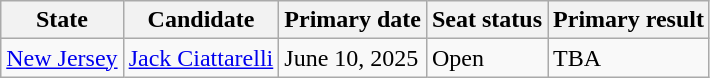<table class="wikitable sortable">
<tr>
<th bgcolor="teal">State</th>
<th bgcolor="teal">Candidate</th>
<th bgcolor="teal">Primary date</th>
<th>Seat status</th>
<th>Primary result</th>
</tr>
<tr>
<td> <a href='#'>New Jersey</a></td>
<td><a href='#'>Jack Ciattarelli</a></td>
<td>June 10, 2025</td>
<td>Open</td>
<td>TBA</td>
</tr>
</table>
